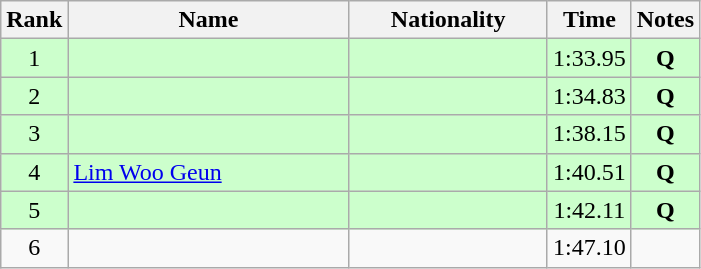<table class="wikitable sortable" style="text-align:center">
<tr>
<th>Rank</th>
<th style="width:180px">Name</th>
<th style="width:125px">Nationality</th>
<th>Time</th>
<th>Notes</th>
</tr>
<tr style="background:#cfc;">
<td>1</td>
<td style="text-align:left;"></td>
<td style="text-align:left;"></td>
<td>1:33.95</td>
<td><strong>Q</strong></td>
</tr>
<tr style="background:#cfc;">
<td>2</td>
<td style="text-align:left;"></td>
<td style="text-align:left;"></td>
<td>1:34.83</td>
<td><strong>Q</strong></td>
</tr>
<tr style="background:#cfc;">
<td>3</td>
<td style="text-align:left;"></td>
<td style="text-align:left;"></td>
<td>1:38.15</td>
<td><strong>Q</strong></td>
</tr>
<tr style="background:#cfc;">
<td>4</td>
<td style="text-align:left;"><a href='#'>Lim Woo Geun</a></td>
<td style="text-align:left;"></td>
<td>1:40.51</td>
<td><strong>Q</strong></td>
</tr>
<tr style="background:#cfc;">
<td>5</td>
<td style="text-align:left;"></td>
<td style="text-align:left;"></td>
<td>1:42.11</td>
<td><strong>Q</strong></td>
</tr>
<tr>
<td>6</td>
<td style="text-align:left;"></td>
<td style="text-align:left;"></td>
<td>1:47.10</td>
<td></td>
</tr>
</table>
